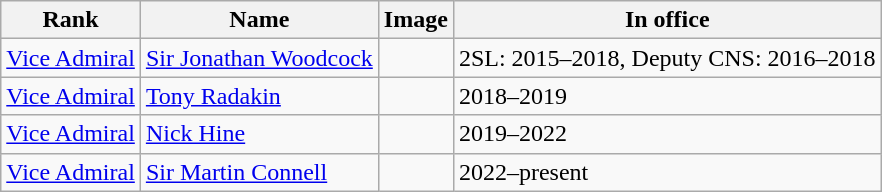<table class="wikitable">
<tr>
<th>Rank</th>
<th>Name</th>
<th>Image</th>
<th>In office</th>
</tr>
<tr>
<td><a href='#'>Vice Admiral</a></td>
<td><a href='#'>Sir Jonathan Woodcock</a></td>
<td></td>
<td>2SL: 2015–2018, Deputy CNS: 2016–2018</td>
</tr>
<tr>
<td><a href='#'>Vice Admiral</a></td>
<td><a href='#'>Tony Radakin</a></td>
<td></td>
<td>2018–2019</td>
</tr>
<tr>
<td><a href='#'>Vice Admiral</a></td>
<td><a href='#'>Nick Hine</a></td>
<td></td>
<td>2019–2022</td>
</tr>
<tr>
<td><a href='#'>Vice Admiral</a></td>
<td><a href='#'>Sir Martin Connell</a></td>
<td></td>
<td>2022–present</td>
</tr>
</table>
